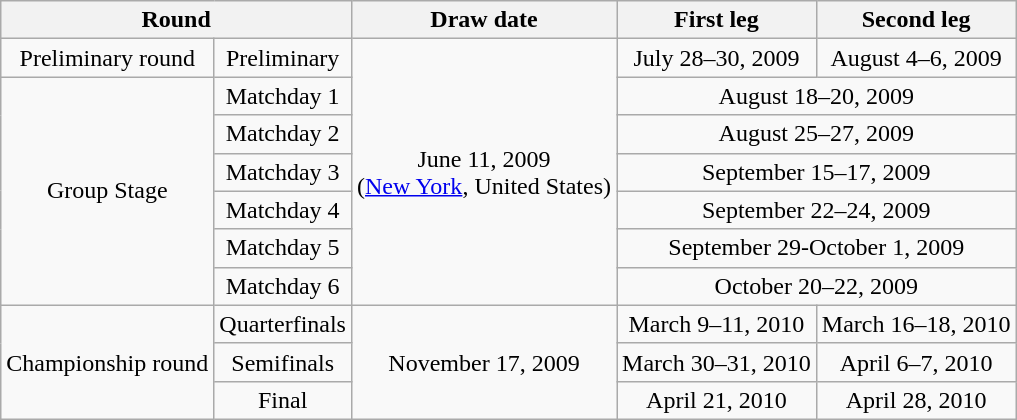<table class="wikitable">
<tr>
<th colspan=2>Round</th>
<th>Draw date</th>
<th>First leg</th>
<th>Second leg</th>
</tr>
<tr align="center">
<td>Preliminary round</td>
<td>Preliminary</td>
<td rowspan=7>June 11, 2009<br> (<a href='#'>New York</a>, United States)</td>
<td>July 28–30, 2009</td>
<td>August 4–6, 2009</td>
</tr>
<tr align="center">
<td rowspan=6>Group Stage</td>
<td>Matchday 1</td>
<td colspan=2>August 18–20, 2009</td>
</tr>
<tr align="center">
<td>Matchday 2</td>
<td colspan=2>August 25–27, 2009</td>
</tr>
<tr align="center">
<td>Matchday 3</td>
<td colspan=2>September 15–17, 2009</td>
</tr>
<tr align="center">
<td>Matchday 4</td>
<td colspan=2>September 22–24, 2009</td>
</tr>
<tr align="center">
<td>Matchday 5</td>
<td colspan=2>September 29-October 1, 2009</td>
</tr>
<tr align="center">
<td>Matchday 6</td>
<td colspan=2>October 20–22, 2009</td>
</tr>
<tr align="center">
<td rowspan=3>Championship round</td>
<td>Quarterfinals</td>
<td rowspan=3>November 17, 2009</td>
<td>March 9–11, 2010</td>
<td>March 16–18, 2010</td>
</tr>
<tr align="center">
<td>Semifinals</td>
<td>March 30–31, 2010</td>
<td>April 6–7, 2010</td>
</tr>
<tr align="center">
<td>Final</td>
<td>April 21, 2010</td>
<td>April 28, 2010</td>
</tr>
</table>
